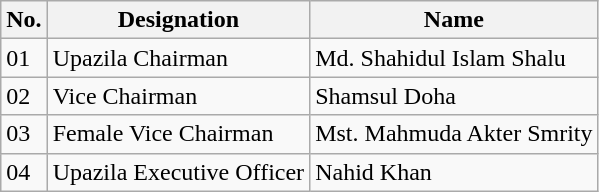<table class="wikitable sortable">
<tr>
<th>No.</th>
<th>Designation</th>
<th>Name</th>
</tr>
<tr>
<td>01</td>
<td>Upazila Chairman</td>
<td>Md. Shahidul Islam Shalu</td>
</tr>
<tr>
<td>02</td>
<td>Vice Chairman</td>
<td>Shamsul Doha</td>
</tr>
<tr>
<td>03</td>
<td>Female Vice Chairman</td>
<td>Mst. Mahmuda Akter Smrity</td>
</tr>
<tr>
<td>04</td>
<td>Upazila Executive Officer</td>
<td>Nahid Khan</td>
</tr>
</table>
